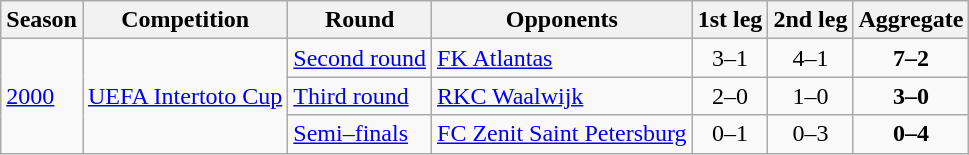<table class="wikitable">
<tr>
<th>Season</th>
<th>Competition</th>
<th>Round</th>
<th>Opponents</th>
<th>1st leg</th>
<th>2nd leg</th>
<th>Aggregate</th>
</tr>
<tr>
<td rowspan="3"><a href='#'>2000</a></td>
<td rowspan="3"><a href='#'>UEFA Intertoto Cup</a></td>
<td><a href='#'>Second round</a></td>
<td> <a href='#'>FK Atlantas</a></td>
<td style="text-align:center;">3–1</td>
<td style="text-align:center;">4–1</td>
<td style="text-align:center;"><strong>7–2</strong></td>
</tr>
<tr>
<td><a href='#'>Third round</a></td>
<td> <a href='#'>RKC Waalwijk</a></td>
<td style="text-align:center;">2–0</td>
<td style="text-align:center;">1–0</td>
<td style="text-align:center;"><strong>3–0</strong></td>
</tr>
<tr>
<td><a href='#'>Semi–finals</a></td>
<td> <a href='#'>FC Zenit Saint Petersburg</a></td>
<td style="text-align:center;">0–1</td>
<td style="text-align:center;">0–3</td>
<td style="text-align:center;"><strong>0–4</strong></td>
</tr>
</table>
